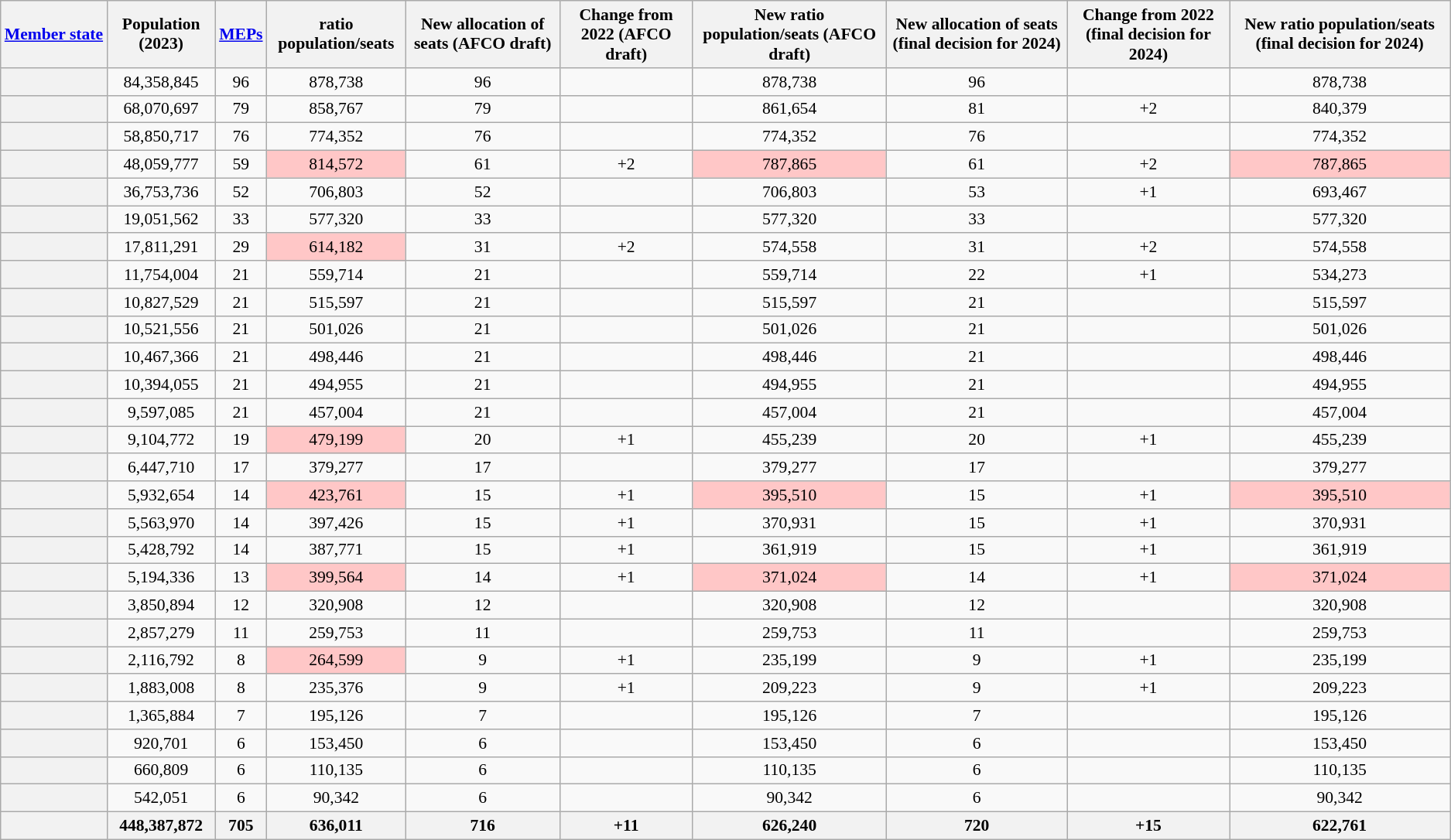<table class="wikitable sortable" style="text-align:center; font-size:90%;">
<tr>
<th style="text-align: left;"><a href='#'>Member state</a></th>
<th>Population (2023)</th>
<th><a href='#'>MEPs</a></th>
<th>ratio population/seats</th>
<th>New allocation of seats (AFCO draft)</th>
<th>Change from 2022 (AFCO draft)</th>
<th>New ratio population/seats (AFCO draft)</th>
<th>New allocation of seats (final decision for 2024)</th>
<th>Change from 2022 (final decision for 2024)</th>
<th>New ratio population/seats (final decision for 2024)</th>
</tr>
<tr>
<th style="text-align: left;"></th>
<td>84,358,845</td>
<td>96</td>
<td>878,738</td>
<td>96</td>
<td></td>
<td>878,738</td>
<td>96</td>
<td></td>
<td>878,738</td>
</tr>
<tr>
<th style="text-align: left;"></th>
<td>68,070,697</td>
<td>79</td>
<td>858,767</td>
<td>79</td>
<td></td>
<td>861,654</td>
<td>81</td>
<td> +2</td>
<td>840,379</td>
</tr>
<tr>
<th style="text-align: left;"></th>
<td>58,850,717</td>
<td>76</td>
<td>774,352</td>
<td>76</td>
<td></td>
<td>774,352</td>
<td>76</td>
<td></td>
<td>774,352</td>
</tr>
<tr>
<th style="text-align: left;"></th>
<td>48,059,777</td>
<td>59</td>
<td style="background:#FFC7C7">814,572</td>
<td>61</td>
<td> +2</td>
<td style="background:#FFC7C7">787,865</td>
<td>61</td>
<td> +2</td>
<td style="background:#FFC7C7">787,865</td>
</tr>
<tr>
<th style="text-align: left;"></th>
<td>36,753,736</td>
<td>52</td>
<td>706,803</td>
<td>52</td>
<td></td>
<td>706,803</td>
<td>53</td>
<td> +1</td>
<td>693,467</td>
</tr>
<tr>
<th style="text-align: left;"></th>
<td>19,051,562</td>
<td>33</td>
<td>577,320</td>
<td>33</td>
<td></td>
<td>577,320</td>
<td>33</td>
<td></td>
<td>577,320</td>
</tr>
<tr>
<th style="text-align: left;"></th>
<td>17,811,291</td>
<td>29</td>
<td style="background:#FFC7C7">614,182</td>
<td>31</td>
<td> +2</td>
<td>574,558</td>
<td>31</td>
<td> +2</td>
<td>574,558</td>
</tr>
<tr>
<th style="text-align: left;"></th>
<td>11,754,004</td>
<td>21</td>
<td>559,714</td>
<td>21</td>
<td></td>
<td>559,714</td>
<td>22</td>
<td> +1</td>
<td>534,273</td>
</tr>
<tr>
<th style="text-align: left;"></th>
<td>10,827,529</td>
<td>21</td>
<td>515,597</td>
<td>21</td>
<td></td>
<td>515,597</td>
<td>21</td>
<td></td>
<td>515,597</td>
</tr>
<tr>
<th style="text-align: left;"></th>
<td>10,521,556</td>
<td>21</td>
<td>501,026</td>
<td>21</td>
<td></td>
<td>501,026</td>
<td>21</td>
<td></td>
<td>501,026</td>
</tr>
<tr>
<th style="text-align: left;"></th>
<td>10,467,366</td>
<td>21</td>
<td>498,446</td>
<td>21</td>
<td></td>
<td>498,446</td>
<td>21</td>
<td></td>
<td>498,446</td>
</tr>
<tr>
<th style="text-align: left;"></th>
<td>10,394,055</td>
<td>21</td>
<td>494,955</td>
<td>21</td>
<td></td>
<td>494,955</td>
<td>21</td>
<td></td>
<td>494,955</td>
</tr>
<tr>
<th style="text-align: left;"></th>
<td>9,597,085</td>
<td>21</td>
<td>457,004</td>
<td>21</td>
<td></td>
<td>457,004</td>
<td>21</td>
<td></td>
<td>457,004</td>
</tr>
<tr>
<th style="text-align: left;"></th>
<td>9,104,772</td>
<td>19</td>
<td style="background:#FFC7C7">479,199</td>
<td>20</td>
<td> +1</td>
<td>455,239</td>
<td>20</td>
<td> +1</td>
<td>455,239</td>
</tr>
<tr>
<th style="text-align: left;"></th>
<td>6,447,710</td>
<td>17</td>
<td>379,277</td>
<td>17</td>
<td></td>
<td>379,277</td>
<td>17</td>
<td></td>
<td>379,277</td>
</tr>
<tr>
<th style="text-align: left;"></th>
<td>5,932,654</td>
<td>14</td>
<td style="background:#FFC7C7">423,761</td>
<td>15</td>
<td> +1</td>
<td style="background:#FFC7C7">395,510</td>
<td>15</td>
<td> +1</td>
<td style="background:#FFC7C7">395,510</td>
</tr>
<tr>
<th style="text-align: left;"></th>
<td>5,563,970</td>
<td>14</td>
<td>397,426</td>
<td>15</td>
<td> +1</td>
<td>370,931</td>
<td>15</td>
<td> +1</td>
<td>370,931</td>
</tr>
<tr>
<th style="text-align: left;"></th>
<td>5,428,792</td>
<td>14</td>
<td>387,771</td>
<td>15</td>
<td> +1</td>
<td>361,919</td>
<td>15</td>
<td> +1</td>
<td>361,919</td>
</tr>
<tr>
<th style="text-align: left;"></th>
<td>5,194,336</td>
<td>13</td>
<td style="background:#FFC7C7">399,564</td>
<td>14</td>
<td> +1</td>
<td style="background:#FFC7C7">371,024</td>
<td>14</td>
<td> +1</td>
<td style="background:#FFC7C7">371,024</td>
</tr>
<tr>
<th style="text-align: left;"></th>
<td>3,850,894</td>
<td>12</td>
<td>320,908</td>
<td>12</td>
<td></td>
<td>320,908</td>
<td>12</td>
<td></td>
<td>320,908</td>
</tr>
<tr>
<th style="text-align: left;"></th>
<td>2,857,279</td>
<td>11</td>
<td>259,753</td>
<td>11</td>
<td></td>
<td>259,753</td>
<td>11</td>
<td></td>
<td>259,753</td>
</tr>
<tr>
<th style="text-align: left;"></th>
<td>2,116,792</td>
<td>8</td>
<td style="background:#FFC7C7">264,599</td>
<td>9</td>
<td> +1</td>
<td>235,199</td>
<td>9</td>
<td> +1</td>
<td>235,199</td>
</tr>
<tr>
<th style="text-align: left;"></th>
<td>1,883,008</td>
<td>8</td>
<td>235,376</td>
<td>9</td>
<td> +1</td>
<td>209,223</td>
<td>9</td>
<td> +1</td>
<td>209,223</td>
</tr>
<tr>
<th style="text-align: left;"></th>
<td>1,365,884</td>
<td>7</td>
<td>195,126</td>
<td>7</td>
<td></td>
<td>195,126</td>
<td>7</td>
<td></td>
<td>195,126</td>
</tr>
<tr>
<th style="text-align: left;"></th>
<td>920,701</td>
<td>6</td>
<td>153,450</td>
<td>6</td>
<td></td>
<td>153,450</td>
<td>6</td>
<td></td>
<td>153,450</td>
</tr>
<tr>
<th style="text-align: left;"></th>
<td>660,809</td>
<td>6</td>
<td>110,135</td>
<td>6</td>
<td></td>
<td>110,135</td>
<td>6</td>
<td></td>
<td>110,135</td>
</tr>
<tr>
<th style="text-align: left;"></th>
<td>542,051</td>
<td>6</td>
<td>90,342</td>
<td>6</td>
<td></td>
<td>90,342</td>
<td>6</td>
<td></td>
<td>90,342</td>
</tr>
<tr>
<th></th>
<th>448,387,872</th>
<th>705</th>
<th>636,011</th>
<th>716</th>
<th> +11</th>
<th>626,240</th>
<th>720</th>
<th> +15</th>
<th>622,761</th>
</tr>
</table>
